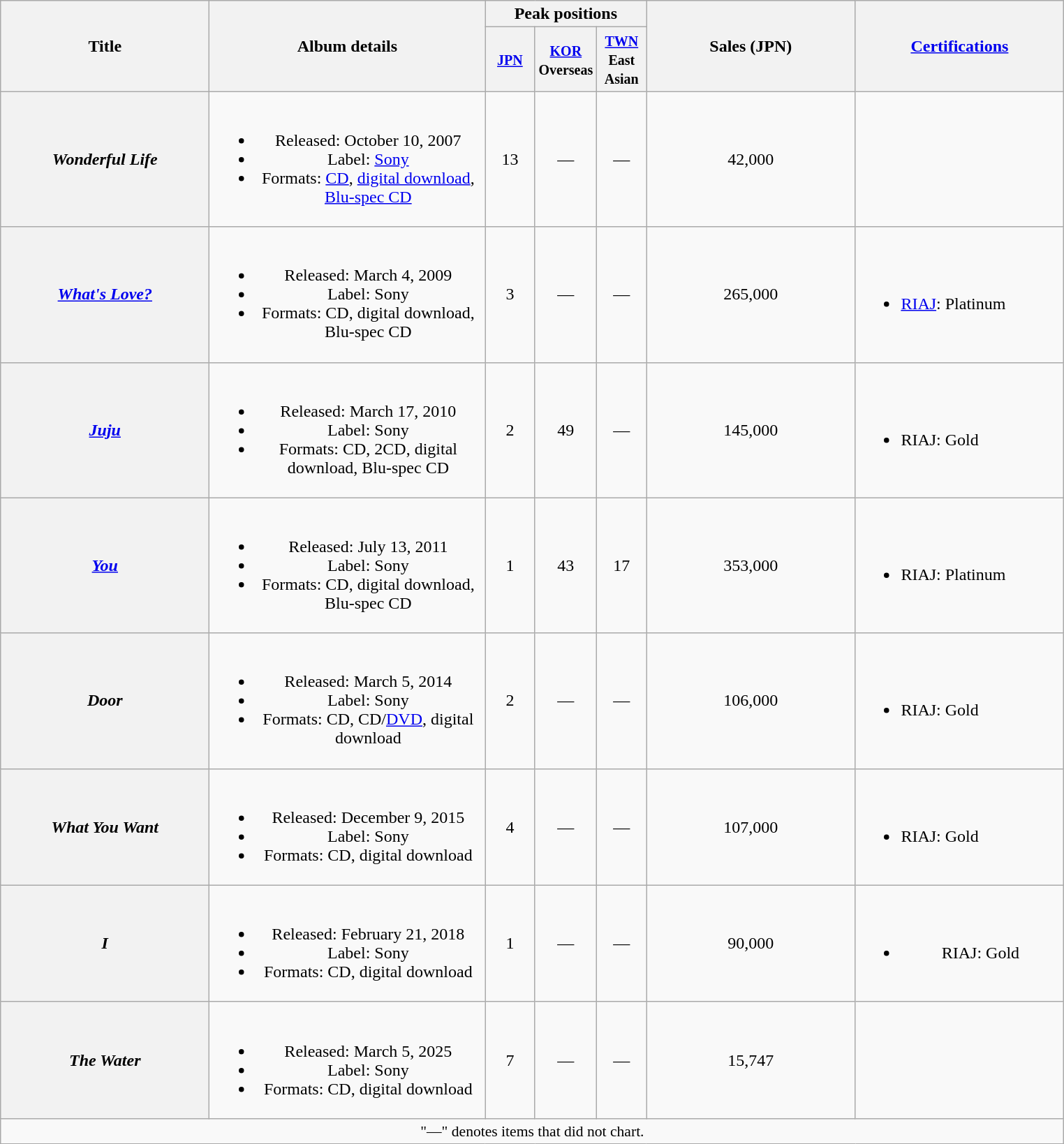<table class="wikitable plainrowheaders" style="text-align:center;">
<tr>
<th style="width:12em;" rowspan="2">Title</th>
<th style="width:16em;" rowspan="2">Album details</th>
<th colspan="3">Peak positions</th>
<th style="width:12em;" rowspan="2">Sales (JPN)</th>
<th style="width:12em;" rowspan="2"><a href='#'>Certifications</a></th>
</tr>
<tr>
<th style="width:2.5em;"><small><a href='#'>JPN</a></small><br></th>
<th style="width:2.5em;"><small><a href='#'>KOR</a><br>Overseas</small><br></th>
<th style="width:2.5em;"><small><a href='#'>TWN</a> East Asian</small><br></th>
</tr>
<tr>
<th scope="row"><em>Wonderful Life</em></th>
<td><br><ul><li>Released: October 10, 2007 </li><li>Label: <a href='#'>Sony</a></li><li>Formats: <a href='#'>CD</a>, <a href='#'>digital download</a>, <a href='#'>Blu-spec CD</a></li></ul></td>
<td>13</td>
<td>—</td>
<td>—</td>
<td>42,000</td>
<td align="left"></td>
</tr>
<tr>
<th scope="row"><em><a href='#'>What's Love?</a></em></th>
<td><br><ul><li>Released: March 4, 2009 </li><li>Label: Sony</li><li>Formats: CD, digital download, Blu-spec CD</li></ul></td>
<td>3</td>
<td>—</td>
<td>—</td>
<td>265,000</td>
<td align="left"><br><ul><li><a href='#'>RIAJ</a>: Platinum</li></ul></td>
</tr>
<tr>
<th scope="row"><em><a href='#'>Juju</a></em></th>
<td><br><ul><li>Released: March 17, 2010 </li><li>Label: Sony</li><li>Formats: CD, 2CD, digital download, Blu-spec CD</li></ul></td>
<td>2</td>
<td>49</td>
<td>—</td>
<td>145,000</td>
<td align="left"><br><ul><li>RIAJ: Gold</li></ul></td>
</tr>
<tr>
<th scope="row"><em><a href='#'>You</a></em></th>
<td><br><ul><li>Released: July 13, 2011 </li><li>Label: Sony</li><li>Formats: CD, digital download, Blu-spec CD</li></ul></td>
<td>1</td>
<td>43</td>
<td>17</td>
<td>353,000</td>
<td align="left"><br><ul><li>RIAJ: Platinum</li></ul></td>
</tr>
<tr>
<th scope="row"><em>Door</em></th>
<td><br><ul><li>Released: March 5, 2014 </li><li>Label: Sony</li><li>Formats: CD, CD/<a href='#'>DVD</a>, digital download</li></ul></td>
<td>2</td>
<td>—</td>
<td>—</td>
<td>106,000</td>
<td align="left"><br><ul><li>RIAJ: Gold</li></ul></td>
</tr>
<tr>
<th scope="row"><em>What You Want</em></th>
<td><br><ul><li>Released: December 9, 2015 </li><li>Label: Sony</li><li>Formats: CD, digital download</li></ul></td>
<td>4</td>
<td>—</td>
<td>—</td>
<td>107,000</td>
<td align="left"><br><ul><li>RIAJ: Gold</li></ul></td>
</tr>
<tr>
<th scope="row"><em>I</em></th>
<td><br><ul><li>Released: February 21, 2018 </li><li>Label: Sony</li><li>Formats: CD, digital download</li></ul></td>
<td>1</td>
<td>—</td>
<td>—</td>
<td>90,000</td>
<td><br><ul><li>RIAJ: Gold</li></ul></td>
</tr>
<tr>
<th scope="row"><em>The Water</em></th>
<td><br><ul><li>Released: March 5, 2025 </li><li>Label: Sony</li><li>Formats: CD, digital download</li></ul></td>
<td>7</td>
<td>—</td>
<td>—</td>
<td>15,747</td>
<td></td>
</tr>
<tr>
<td colspan="11" align="center" style="font-size:90%;">"—" denotes items that did not chart.</td>
</tr>
</table>
